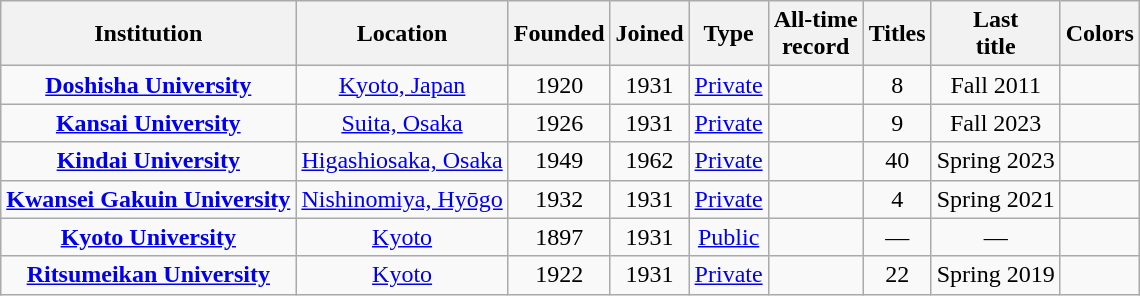<table class="wikitable sortable" style="text-align:center">
<tr>
<th>Institution</th>
<th>Location</th>
<th>Founded</th>
<th>Joined</th>
<th>Type</th>
<th>All-time<br>record</th>
<th>Titles</th>
<th>Last<br>title</th>
<th class="unsortable">Colors</th>
</tr>
<tr>
<td><strong><a href='#'>Doshisha University</a></strong></td>
<td><a href='#'>Kyoto, Japan</a></td>
<td>1920</td>
<td>1931</td>
<td><a href='#'>Private</a></td>
<td></td>
<td>8</td>
<td>Fall 2011</td>
<td> </td>
</tr>
<tr>
<td><strong><a href='#'>Kansai University</a></strong></td>
<td><a href='#'>Suita, Osaka</a></td>
<td>1926</td>
<td>1931</td>
<td><a href='#'>Private</a></td>
<td></td>
<td>9</td>
<td>Fall 2023</td>
<td> </td>
</tr>
<tr>
<td><strong><a href='#'>Kindai University</a></strong></td>
<td><a href='#'>Higashiosaka, Osaka</a></td>
<td>1949</td>
<td>1962</td>
<td><a href='#'>Private</a></td>
<td></td>
<td>40</td>
<td>Spring 2023</td>
<td> </td>
</tr>
<tr>
<td><strong><a href='#'>Kwansei Gakuin University</a></strong></td>
<td><a href='#'>Nishinomiya, Hyōgo</a></td>
<td>1932</td>
<td>1931</td>
<td><a href='#'>Private</a></td>
<td></td>
<td>4</td>
<td>Spring 2021</td>
<td> </td>
</tr>
<tr>
<td><strong><a href='#'>Kyoto University</a></strong></td>
<td><a href='#'>Kyoto</a></td>
<td>1897</td>
<td>1931</td>
<td><a href='#'>Public</a></td>
<td></td>
<td>—</td>
<td>—</td>
<td> </td>
</tr>
<tr>
<td><strong><a href='#'>Ritsumeikan University</a></strong></td>
<td><a href='#'>Kyoto</a></td>
<td>1922</td>
<td>1931</td>
<td><a href='#'>Private</a></td>
<td></td>
<td>22</td>
<td>Spring 2019</td>
<td> </td>
</tr>
</table>
